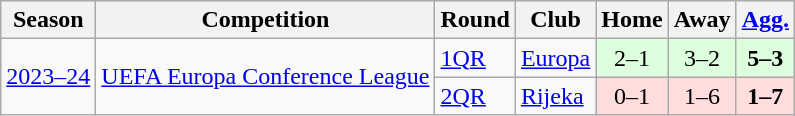<table class="wikitable">
<tr>
<th>Season</th>
<th>Competition</th>
<th>Round</th>
<th>Club</th>
<th>Home</th>
<th>Away</th>
<th><a href='#'>Agg.</a></th>
</tr>
<tr>
<td rowspan=2><a href='#'>2023–24</a></td>
<td rowspan=2><a href='#'>UEFA Europa Conference League</a></td>
<td><a href='#'>1QR</a></td>
<td> <a href='#'>Europa</a></td>
<td style="text-align:center;" bgcolor="#ddffdd">2–1</td>
<td style="text-align:center;" bgcolor="#ddffdd">3–2</td>
<td style="text-align:center;" bgcolor="#ddffdd"><strong>5–3</strong></td>
</tr>
<tr>
<td><a href='#'>2QR</a></td>
<td> <a href='#'>Rijeka</a></td>
<td style="text-align:center;" bgcolor="#ffdddd">0–1</td>
<td style="text-align:center;" bgcolor="#ffdddd">1–6</td>
<td style="text-align:center;" bgcolor="#ffdddd"><strong>1–7</strong></td>
</tr>
</table>
